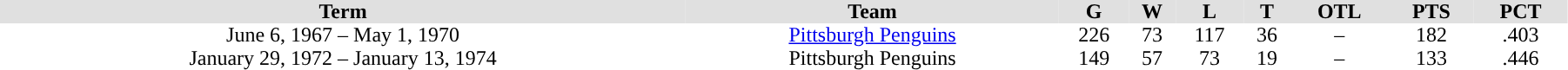<table border="0" cellpadding="0" cellspacing="0" style="width:95%;">
<tr>
<th colspan="3" style="background:#fff;"></th>
<th rowspan="99" style="background:#fff;"></th>
</tr>
<tr style="background:#e0e0e0; text-align:center;">
<th>Term</th>
<th>Team</th>
<th>G</th>
<th>W</th>
<th>L</th>
<th>T</th>
<th>OTL</th>
<th>PTS</th>
<th>PCT</th>
</tr>
<tr style="text-align:center;">
<td>June 6, 1967 – May 1, 1970</td>
<td><a href='#'>Pittsburgh Penguins</a></td>
<td>226</td>
<td>73</td>
<td>117</td>
<td>36</td>
<td>–</td>
<td>182</td>
<td>.403</td>
</tr>
<tr style="text-align:center;">
<td>January 29, 1972 – January 13, 1974</td>
<td>Pittsburgh Penguins</td>
<td>149</td>
<td>57</td>
<td>73</td>
<td>19</td>
<td>–</td>
<td>133</td>
<td>.446</td>
</tr>
</table>
